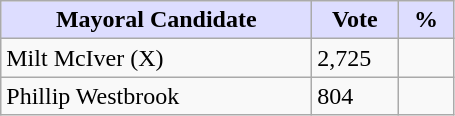<table class="wikitable">
<tr>
<th style="background:#ddf; width:200px;">Mayoral Candidate </th>
<th style="background:#ddf; width:50px;">Vote</th>
<th style="background:#ddf; width:30px;">%</th>
</tr>
<tr>
<td>Milt McIver (X)</td>
<td>2,725</td>
<td></td>
</tr>
<tr>
<td>Phillip Westbrook</td>
<td>804</td>
<td></td>
</tr>
</table>
